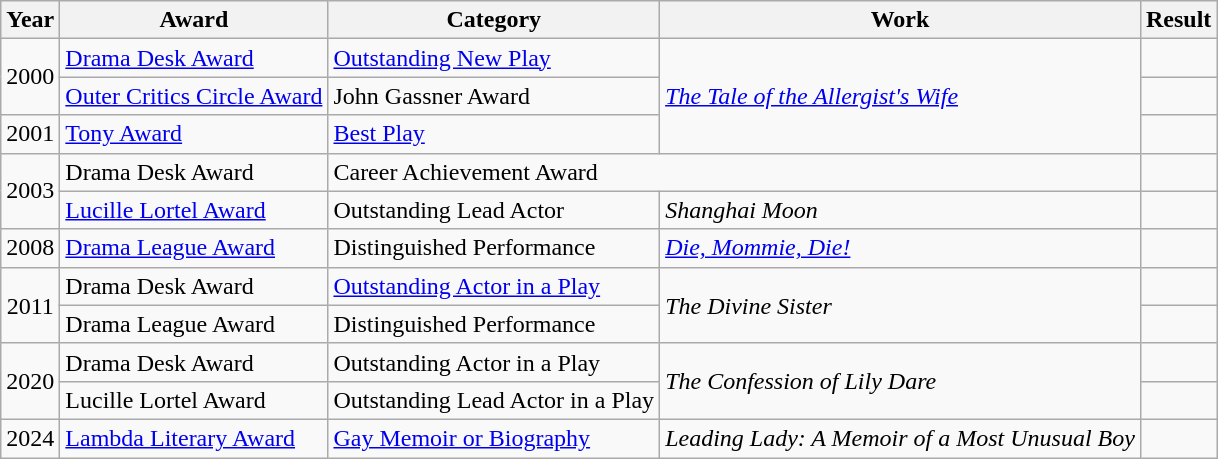<table class="wikitable sortable">
<tr>
<th>Year</th>
<th>Award</th>
<th>Category</th>
<th>Work</th>
<th>Result</th>
</tr>
<tr>
<td rowspan="2" style="text-align: center;">2000</td>
<td><a href='#'>Drama Desk Award</a></td>
<td><a href='#'>Outstanding New Play</a></td>
<td rowspan="3"><em><a href='#'>The Tale of the Allergist's Wife</a></em></td>
<td></td>
</tr>
<tr>
<td><a href='#'>Outer Critics Circle Award</a></td>
<td>John Gassner Award</td>
<td></td>
</tr>
<tr>
<td style="text-align: center;">2001</td>
<td><a href='#'>Tony Award</a></td>
<td><a href='#'>Best Play</a></td>
<td></td>
</tr>
<tr>
<td rowspan="2" style="text-align: center;">2003</td>
<td>Drama Desk Award</td>
<td colspan="2">Career Achievement Award</td>
<td></td>
</tr>
<tr>
<td><a href='#'>Lucille Lortel Award</a></td>
<td>Outstanding Lead Actor</td>
<td><em>Shanghai Moon</em></td>
<td></td>
</tr>
<tr>
<td style="text-align: center;">2008</td>
<td><a href='#'>Drama League Award</a></td>
<td>Distinguished Performance</td>
<td><em><a href='#'>Die, Mommie, Die!</a></em></td>
<td></td>
</tr>
<tr>
<td rowspan="2" style="text-align: center;">2011</td>
<td>Drama Desk Award</td>
<td><a href='#'>Outstanding Actor in a Play</a></td>
<td rowspan="2"><em>The Divine Sister</em></td>
<td></td>
</tr>
<tr>
<td>Drama League Award</td>
<td>Distinguished Performance</td>
<td></td>
</tr>
<tr>
<td rowspan="2" style="text-align: center;">2020</td>
<td>Drama Desk Award</td>
<td>Outstanding Actor in a Play</td>
<td rowspan="2"><em>The Confession of Lily Dare</em></td>
<td></td>
</tr>
<tr>
<td>Lucille Lortel Award</td>
<td>Outstanding Lead Actor in a Play</td>
<td></td>
</tr>
<tr>
<td style="text-align: center;">2024</td>
<td><a href='#'>Lambda Literary Award</a></td>
<td><a href='#'>Gay Memoir or Biography</a></td>
<td><em>Leading Lady: A Memoir of a Most Unusual Boy</em></td>
<td></td>
</tr>
</table>
